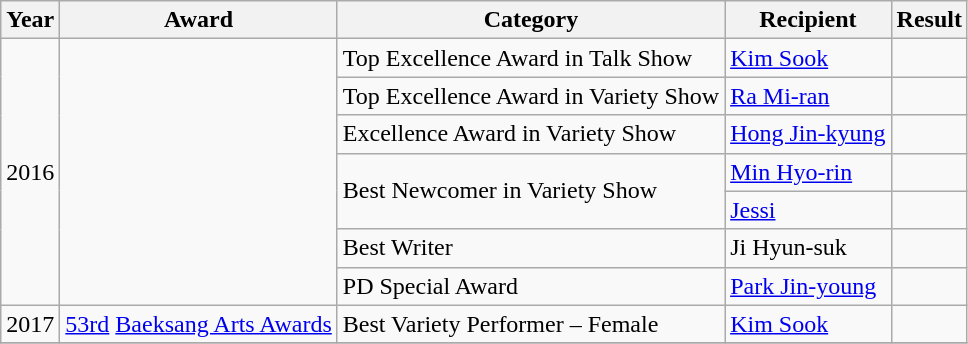<table class="wikitable">
<tr>
<th>Year</th>
<th>Award</th>
<th>Category</th>
<th>Recipient</th>
<th>Result</th>
</tr>
<tr>
<td rowspan="7">2016</td>
<td rowspan="7"></td>
<td>Top Excellence Award in Talk Show</td>
<td><a href='#'>Kim Sook</a></td>
<td></td>
</tr>
<tr>
<td>Top Excellence Award in Variety Show</td>
<td><a href='#'>Ra Mi-ran</a></td>
<td></td>
</tr>
<tr>
<td>Excellence Award in Variety Show</td>
<td><a href='#'>Hong Jin-kyung</a></td>
<td></td>
</tr>
<tr>
<td rowspan="2">Best Newcomer in Variety Show</td>
<td><a href='#'>Min Hyo-rin</a></td>
<td></td>
</tr>
<tr>
<td><a href='#'>Jessi</a></td>
<td></td>
</tr>
<tr>
<td>Best Writer</td>
<td>Ji Hyun-suk</td>
<td></td>
</tr>
<tr>
<td>PD Special Award</td>
<td><a href='#'>Park Jin-young</a></td>
<td></td>
</tr>
<tr>
<td>2017</td>
<td><a href='#'>53rd</a> <a href='#'>Baeksang Arts Awards</a></td>
<td>Best Variety Performer – Female</td>
<td><a href='#'>Kim Sook</a></td>
<td></td>
</tr>
<tr>
</tr>
</table>
